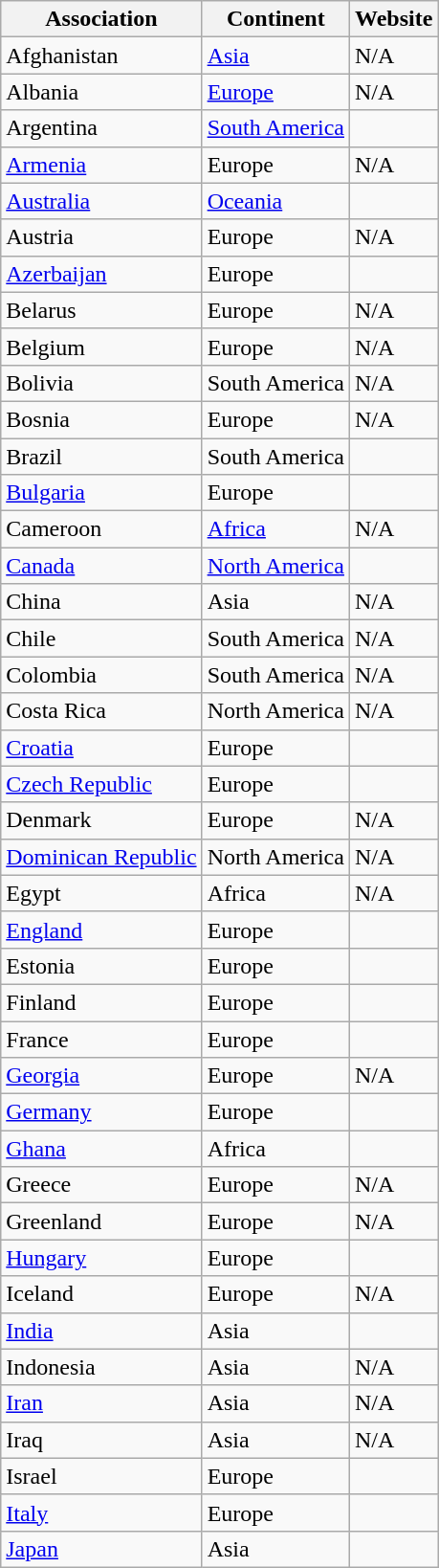<table class="wikitable sortable">
<tr>
<th>Association</th>
<th>Continent</th>
<th>Website</th>
</tr>
<tr>
<td> Afghanistan</td>
<td><a href='#'>Asia</a></td>
<td>N/A</td>
</tr>
<tr>
<td> Albania</td>
<td><a href='#'>Europe</a></td>
<td>N/A</td>
</tr>
<tr>
<td> Argentina</td>
<td><a href='#'>South America</a></td>
<td></td>
</tr>
<tr>
<td> <a href='#'>Armenia</a></td>
<td>Europe</td>
<td>N/A</td>
</tr>
<tr>
<td> <a href='#'>Australia</a></td>
<td><a href='#'>Oceania</a></td>
<td></td>
</tr>
<tr>
<td> Austria</td>
<td>Europe</td>
<td>N/A</td>
</tr>
<tr>
<td> <a href='#'>Azerbaijan</a></td>
<td>Europe</td>
<td></td>
</tr>
<tr>
<td> Belarus</td>
<td>Europe</td>
<td>N/A</td>
</tr>
<tr>
<td> Belgium</td>
<td>Europe</td>
<td>N/A</td>
</tr>
<tr>
<td> Bolivia</td>
<td>South America</td>
<td>N/A</td>
</tr>
<tr>
<td> Bosnia</td>
<td>Europe</td>
<td>N/A</td>
</tr>
<tr>
<td> Brazil</td>
<td>South America</td>
<td></td>
</tr>
<tr>
<td> <a href='#'>Bulgaria</a></td>
<td>Europe</td>
<td></td>
</tr>
<tr>
<td> Cameroon</td>
<td><a href='#'>Africa</a></td>
<td>N/A</td>
</tr>
<tr>
<td> <a href='#'>Canada</a></td>
<td><a href='#'>North America</a></td>
<td></td>
</tr>
<tr>
<td> China</td>
<td>Asia</td>
<td>N/A</td>
</tr>
<tr>
<td> Chile</td>
<td>South America</td>
<td>N/A</td>
</tr>
<tr>
<td> Colombia</td>
<td>South America</td>
<td>N/A</td>
</tr>
<tr>
<td> Costa Rica</td>
<td>North America</td>
<td>N/A</td>
</tr>
<tr>
<td> <a href='#'>Croatia</a></td>
<td>Europe</td>
<td></td>
</tr>
<tr>
<td> <a href='#'>Czech Republic</a></td>
<td>Europe</td>
<td></td>
</tr>
<tr>
<td> Denmark</td>
<td>Europe</td>
<td>N/A</td>
</tr>
<tr>
<td> <a href='#'>Dominican Republic</a></td>
<td>North America</td>
<td>N/A</td>
</tr>
<tr>
<td> Egypt</td>
<td>Africa</td>
<td>N/A</td>
</tr>
<tr>
<td> <a href='#'>England</a></td>
<td>Europe</td>
<td></td>
</tr>
<tr>
<td> Estonia</td>
<td>Europe</td>
<td></td>
</tr>
<tr>
<td> Finland</td>
<td>Europe</td>
<td></td>
</tr>
<tr>
<td> France</td>
<td>Europe</td>
<td></td>
</tr>
<tr>
<td> <a href='#'>Georgia</a></td>
<td>Europe</td>
<td>N/A</td>
</tr>
<tr>
<td> <a href='#'>Germany</a></td>
<td>Europe</td>
<td></td>
</tr>
<tr>
<td> <a href='#'>Ghana</a></td>
<td>Africa</td>
<td></td>
</tr>
<tr>
<td> Greece</td>
<td>Europe</td>
<td>N/A</td>
</tr>
<tr>
<td> Greenland</td>
<td>Europe</td>
<td>N/A</td>
</tr>
<tr>
<td> <a href='#'>Hungary</a></td>
<td>Europe</td>
<td></td>
</tr>
<tr>
<td> Iceland</td>
<td>Europe</td>
<td>N/A</td>
</tr>
<tr>
<td> <a href='#'>India</a></td>
<td>Asia</td>
<td></td>
</tr>
<tr>
<td> Indonesia</td>
<td>Asia</td>
<td>N/A</td>
</tr>
<tr>
<td> <a href='#'>Iran</a></td>
<td>Asia</td>
<td>N/A</td>
</tr>
<tr>
<td> Iraq</td>
<td>Asia</td>
<td>N/A</td>
</tr>
<tr>
<td> Israel</td>
<td>Europe</td>
<td></td>
</tr>
<tr>
<td> <a href='#'>Italy</a></td>
<td>Europe</td>
<td></td>
</tr>
<tr>
<td> <a href='#'>Japan</a></td>
<td>Asia</td>
<td></td>
</tr>
</table>
